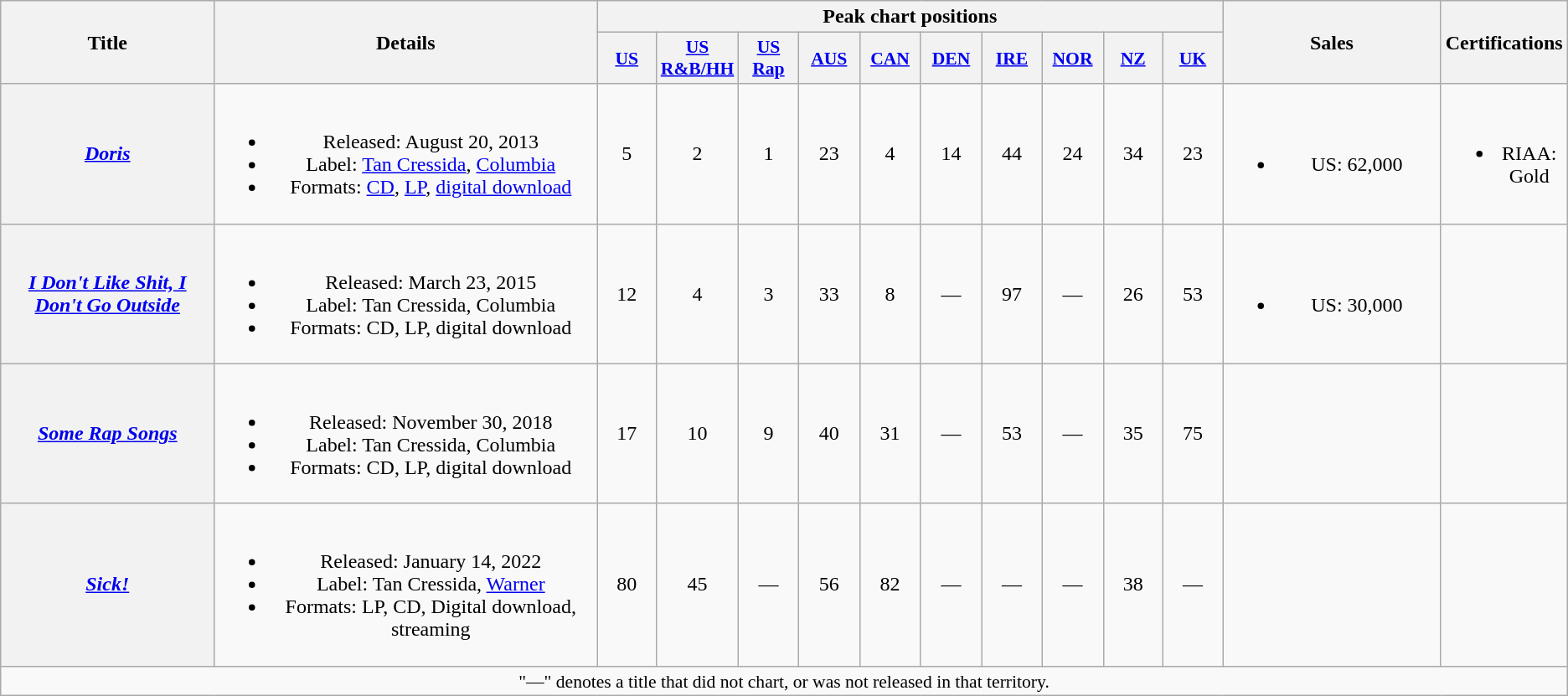<table class="wikitable plainrowheaders" style="text-align:center;">
<tr>
<th scope="col" rowspan="2" style="width:11em;">Title</th>
<th scope="col" rowspan="2" style="width:20em;">Details</th>
<th scope="col" colspan="10">Peak chart positions</th>
<th scope="col" rowspan="2" style="width:11em;">Sales</th>
<th scope="col" rowspan="2">Certifications</th>
</tr>
<tr>
<th scope="col" style="width:3em;font-size:90%;"><a href='#'>US</a><br></th>
<th scope="col" style="width:3em;font-size:90%;"><a href='#'>US<br>R&B/HH</a><br></th>
<th scope="col" style="width:3em;font-size:90%;"><a href='#'>US<br>Rap</a><br></th>
<th scope="col" style="width:3em;font-size:90%;"><a href='#'>AUS</a><br></th>
<th scope="col" style="width:3em;font-size:90%;"><a href='#'>CAN</a><br></th>
<th scope="col" style="width:3em;font-size:90%;"><a href='#'>DEN</a><br></th>
<th scope=col" style="width:3em;font-size:90%;"><a href='#'>IRE</a><br></th>
<th scope="col" style="width:3em;font-size:90%;"><a href='#'>NOR</a><br></th>
<th scope="col" style="width:3em;font-size:90%;"><a href='#'>NZ</a><br></th>
<th scope="col" style="width:3em;font-size:90%;"><a href='#'>UK</a><br></th>
</tr>
<tr>
<th scope="row"><em><a href='#'>Doris</a></em></th>
<td><br><ul><li>Released: August 20, 2013</li><li>Label: <a href='#'>Tan Cressida</a>, <a href='#'>Columbia</a></li><li>Formats: <a href='#'>CD</a>, <a href='#'>LP</a>, <a href='#'>digital download</a></li></ul></td>
<td>5</td>
<td>2</td>
<td>1</td>
<td>23</td>
<td>4</td>
<td>14</td>
<td>44</td>
<td>24</td>
<td>34</td>
<td>23</td>
<td><br><ul><li>US: 62,000</li></ul></td>
<td><br><ul><li>RIAA: Gold</li></ul></td>
</tr>
<tr>
<th scope="row"><em><a href='#'>I Don't Like Shit, I Don't Go Outside</a></em></th>
<td><br><ul><li>Released: March 23, 2015</li><li>Label: Tan Cressida, Columbia</li><li>Formats: CD, LP, digital download</li></ul></td>
<td>12</td>
<td>4</td>
<td>3</td>
<td>33</td>
<td>8</td>
<td>—</td>
<td>97</td>
<td>—</td>
<td>26</td>
<td>53</td>
<td><br><ul><li>US: 30,000</li></ul></td>
<td></td>
</tr>
<tr>
<th scope="row"><em><a href='#'>Some Rap Songs</a></em></th>
<td><br><ul><li>Released: November 30, 2018</li><li>Label: Tan Cressida, Columbia</li><li>Formats: CD, LP, digital download</li></ul></td>
<td>17</td>
<td>10</td>
<td>9</td>
<td>40</td>
<td>31</td>
<td>—</td>
<td>53</td>
<td>—</td>
<td>35</td>
<td>75</td>
<td></td>
<td></td>
</tr>
<tr>
<th scope="row"><em><a href='#'>Sick!</a></em></th>
<td><br><ul><li>Released: January 14, 2022</li><li>Label: Tan Cressida, <a href='#'>Warner</a></li><li>Formats: LP, CD, Digital download, streaming</li></ul></td>
<td>80</td>
<td>45</td>
<td>—</td>
<td>56</td>
<td>82</td>
<td>—</td>
<td>—</td>
<td>—</td>
<td>38</td>
<td>—</td>
<td></td>
<td></td>
</tr>
<tr>
<td colspan="14" style="font-size:90%">"—" denotes a title that did not chart, or was not released in that territory.</td>
</tr>
</table>
